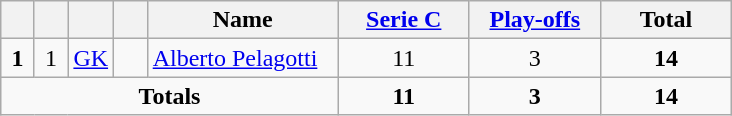<table class="wikitable" style="text-align:center">
<tr>
<th width=15></th>
<th width=15></th>
<th width=15></th>
<th width=15></th>
<th width=120>Name</th>
<th width=80><strong><a href='#'>Serie C</a></strong></th>
<th width=80><strong><a href='#'>Play-offs</a></strong></th>
<th width=80>Total</th>
</tr>
<tr>
<td><strong>1</strong></td>
<td>1</td>
<td><a href='#'>GK</a></td>
<td></td>
<td align=left><a href='#'>Alberto Pelagotti</a></td>
<td>11</td>
<td>3</td>
<td><strong>14</strong></td>
</tr>
<tr>
<td colspan=5><strong>Totals</strong></td>
<td><strong>11</strong></td>
<td><strong>3</strong></td>
<td><strong>14</strong></td>
</tr>
</table>
